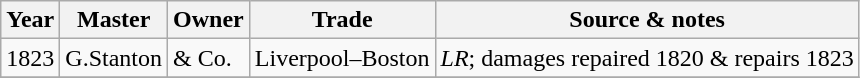<table class=" wikitable">
<tr>
<th>Year</th>
<th>Master</th>
<th>Owner</th>
<th>Trade</th>
<th>Source & notes</th>
</tr>
<tr>
<td>1823</td>
<td>G.Stanton</td>
<td> & Co.</td>
<td>Liverpool–Boston</td>
<td><em>LR</em>; damages repaired 1820 & repairs 1823</td>
</tr>
<tr>
</tr>
</table>
